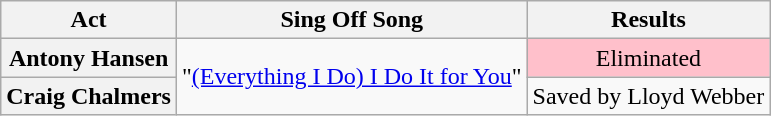<table class="wikitable plainrowheaders" style="text-align:center;">
<tr>
<th scope="col">Act</th>
<th scope="col">Sing Off Song</th>
<th scope="col">Results</th>
</tr>
<tr>
<th scope="row">Antony Hansen</th>
<td rowspan="2">"<a href='#'>(Everything I Do) I Do It for You</a>"</td>
<td style="background:pink;">Eliminated</td>
</tr>
<tr>
<th scope="row">Craig Chalmers</th>
<td>Saved by Lloyd Webber</td>
</tr>
</table>
